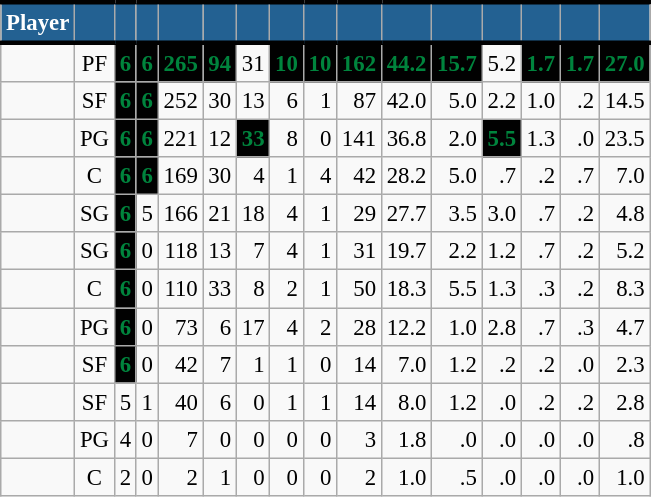<table class="wikitable sortable" style="font-size: 95%; text-align:right;">
<tr>
<th style="background:#236192; color:#FFFFFF; border-top:#010101 3px solid; border-bottom:#010101 3px solid;">Player</th>
<th style="background:#236192; color:#FFFFFF; border-top:#010101 3px solid; border-bottom:#010101 3px solid;"></th>
<th style="background:#236192; color:#FFFFFF; border-top:#010101 3px solid; border-bottom:#010101 3px solid;"></th>
<th style="background:#236192; color:#FFFFFF; border-top:#010101 3px solid; border-bottom:#010101 3px solid;"></th>
<th style="background:#236192; color:#FFFFFF; border-top:#010101 3px solid; border-bottom:#010101 3px solid;"></th>
<th style="background:#236192; color:#FFFFFF; border-top:#010101 3px solid; border-bottom:#010101 3px solid;"></th>
<th style="background:#236192; color:#FFFFFF; border-top:#010101 3px solid; border-bottom:#010101 3px solid;"></th>
<th style="background:#236192; color:#FFFFFF; border-top:#010101 3px solid; border-bottom:#010101 3px solid;"></th>
<th style="background:#236192; color:#FFFFFF; border-top:#010101 3px solid; border-bottom:#010101 3px solid;"></th>
<th style="background:#236192; color:#FFFFFF; border-top:#010101 3px solid; border-bottom:#010101 3px solid;"></th>
<th style="background:#236192; color:#FFFFFF; border-top:#010101 3px solid; border-bottom:#010101 3px solid;"></th>
<th style="background:#236192; color:#FFFFFF; border-top:#010101 3px solid; border-bottom:#010101 3px solid;"></th>
<th style="background:#236192; color:#FFFFFF; border-top:#010101 3px solid; border-bottom:#010101 3px solid;"></th>
<th style="background:#236192; color:#FFFFFF; border-top:#010101 3px solid; border-bottom:#010101 3px solid;"></th>
<th style="background:#236192; color:#FFFFFF; border-top:#010101 3px solid; border-bottom:#010101 3px solid;"></th>
<th style="background:#236192; color:#FFFFFF; border-top:#010101 3px solid; border-bottom:#010101 3px solid;"></th>
</tr>
<tr>
<td style="text-align:left;"></td>
<td style="text-align:center;">PF</td>
<td style="background:#010101; color:#00843D;"><strong>6</strong></td>
<td style="background:#010101; color:#00843D;"><strong>6</strong></td>
<td style="background:#010101; color:#00843D;"><strong>265</strong></td>
<td style="background:#010101; color:#00843D;"><strong>94</strong></td>
<td>31</td>
<td style="background:#010101; color:#00843D;"><strong>10</strong></td>
<td style="background:#010101; color:#00843D;"><strong>10</strong></td>
<td style="background:#010101; color:#00843D;"><strong>162</strong></td>
<td style="background:#010101; color:#00843D;"><strong>44.2</strong></td>
<td style="background:#010101; color:#00843D;"><strong>15.7</strong></td>
<td>5.2</td>
<td style="background:#010101; color:#00843D;"><strong>1.7</strong></td>
<td style="background:#010101; color:#00843D;"><strong>1.7</strong></td>
<td style="background:#010101; color:#00843D;"><strong>27.0</strong></td>
</tr>
<tr>
<td style="text-align:left;"></td>
<td style="text-align:center;">SF</td>
<td style="background:#010101; color:#00843D;"><strong>6</strong></td>
<td style="background:#010101; color:#00843D;"><strong>6</strong></td>
<td>252</td>
<td>30</td>
<td>13</td>
<td>6</td>
<td>1</td>
<td>87</td>
<td>42.0</td>
<td>5.0</td>
<td>2.2</td>
<td>1.0</td>
<td>.2</td>
<td>14.5</td>
</tr>
<tr>
<td style="text-align:left;"></td>
<td style="text-align:center;">PG</td>
<td style="background:#010101; color:#00843D;"><strong>6</strong></td>
<td style="background:#010101; color:#00843D;"><strong>6</strong></td>
<td>221</td>
<td>12</td>
<td style="background:#010101; color:#00843D;"><strong>33</strong></td>
<td>8</td>
<td>0</td>
<td>141</td>
<td>36.8</td>
<td>2.0</td>
<td style="background:#010101; color:#00843D;"><strong>5.5</strong></td>
<td>1.3</td>
<td>.0</td>
<td>23.5</td>
</tr>
<tr>
<td style="text-align:left;"></td>
<td style="text-align:center;">C</td>
<td style="background:#010101; color:#00843D;"><strong>6</strong></td>
<td style="background:#010101; color:#00843D;"><strong>6</strong></td>
<td>169</td>
<td>30</td>
<td>4</td>
<td>1</td>
<td>4</td>
<td>42</td>
<td>28.2</td>
<td>5.0</td>
<td>.7</td>
<td>.2</td>
<td>.7</td>
<td>7.0</td>
</tr>
<tr>
<td style="text-align:left;"></td>
<td style="text-align:center;">SG</td>
<td style="background:#010101; color:#00843D;"><strong>6</strong></td>
<td>5</td>
<td>166</td>
<td>21</td>
<td>18</td>
<td>4</td>
<td>1</td>
<td>29</td>
<td>27.7</td>
<td>3.5</td>
<td>3.0</td>
<td>.7</td>
<td>.2</td>
<td>4.8</td>
</tr>
<tr>
<td style="text-align:left;"></td>
<td style="text-align:center;">SG</td>
<td style="background:#010101; color:#00843D;"><strong>6</strong></td>
<td>0</td>
<td>118</td>
<td>13</td>
<td>7</td>
<td>4</td>
<td>1</td>
<td>31</td>
<td>19.7</td>
<td>2.2</td>
<td>1.2</td>
<td>.7</td>
<td>.2</td>
<td>5.2</td>
</tr>
<tr>
<td style="text-align:left;"></td>
<td style="text-align:center;">C</td>
<td style="background:#010101; color:#00843D;"><strong>6</strong></td>
<td>0</td>
<td>110</td>
<td>33</td>
<td>8</td>
<td>2</td>
<td>1</td>
<td>50</td>
<td>18.3</td>
<td>5.5</td>
<td>1.3</td>
<td>.3</td>
<td>.2</td>
<td>8.3</td>
</tr>
<tr>
<td style="text-align:left;"></td>
<td style="text-align:center;">PG</td>
<td style="background:#010101; color:#00843D;"><strong>6</strong></td>
<td>0</td>
<td>73</td>
<td>6</td>
<td>17</td>
<td>4</td>
<td>2</td>
<td>28</td>
<td>12.2</td>
<td>1.0</td>
<td>2.8</td>
<td>.7</td>
<td>.3</td>
<td>4.7</td>
</tr>
<tr>
<td style="text-align:left;"></td>
<td style="text-align:center;">SF</td>
<td style="background:#010101; color:#00843D;"><strong>6</strong></td>
<td>0</td>
<td>42</td>
<td>7</td>
<td>1</td>
<td>1</td>
<td>0</td>
<td>14</td>
<td>7.0</td>
<td>1.2</td>
<td>.2</td>
<td>.2</td>
<td>.0</td>
<td>2.3</td>
</tr>
<tr>
<td style="text-align:left;"></td>
<td style="text-align:center;">SF</td>
<td>5</td>
<td>1</td>
<td>40</td>
<td>6</td>
<td>0</td>
<td>1</td>
<td>1</td>
<td>14</td>
<td>8.0</td>
<td>1.2</td>
<td>.0</td>
<td>.2</td>
<td>.2</td>
<td>2.8</td>
</tr>
<tr>
<td style="text-align:left;"></td>
<td style="text-align:center;">PG</td>
<td>4</td>
<td>0</td>
<td>7</td>
<td>0</td>
<td>0</td>
<td>0</td>
<td>0</td>
<td>3</td>
<td>1.8</td>
<td>.0</td>
<td>.0</td>
<td>.0</td>
<td>.0</td>
<td>.8</td>
</tr>
<tr>
<td style="text-align:left;"></td>
<td style="text-align:center;">C</td>
<td>2</td>
<td>0</td>
<td>2</td>
<td>1</td>
<td>0</td>
<td>0</td>
<td>0</td>
<td>2</td>
<td>1.0</td>
<td>.5</td>
<td>.0</td>
<td>.0</td>
<td>.0</td>
<td>1.0</td>
</tr>
</table>
